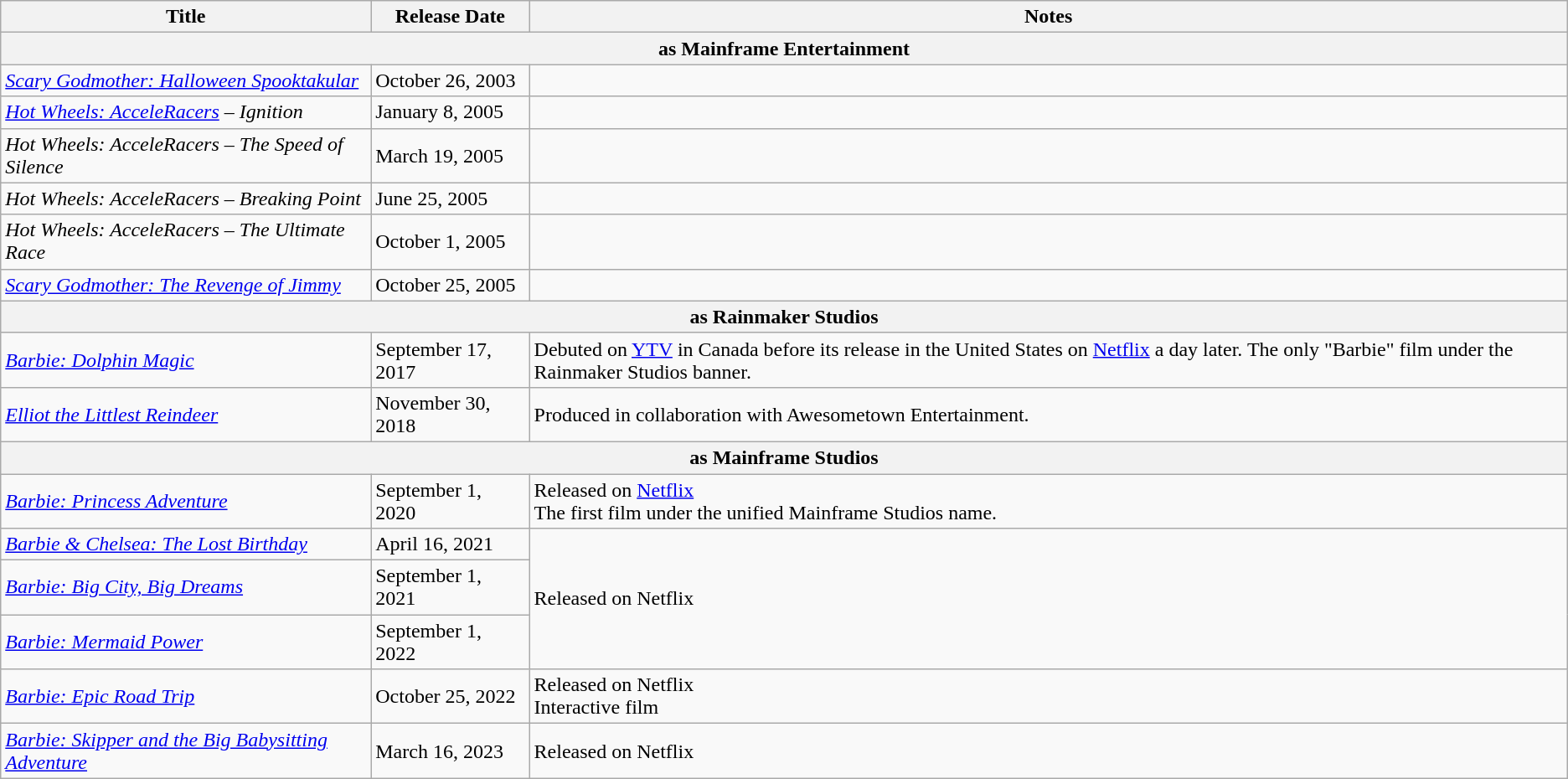<table class="wikitable sortable">
<tr>
<th>Title</th>
<th>Release Date</th>
<th>Notes</th>
</tr>
<tr>
<th colspan="3">as Mainframe Entertainment</th>
</tr>
<tr>
<td><em><a href='#'>Scary Godmother: Halloween Spooktakular</a></em></td>
<td>October 26, 2003</td>
<td></td>
</tr>
<tr>
<td><em><a href='#'>Hot Wheels: AcceleRacers</a> – Ignition</em></td>
<td>January 8, 2005</td>
<td></td>
</tr>
<tr>
<td><em>Hot Wheels: AcceleRacers – The Speed of Silence</em></td>
<td>March 19, 2005</td>
<td></td>
</tr>
<tr>
<td><em>Hot Wheels: AcceleRacers – Breaking Point</em></td>
<td>June 25, 2005</td>
<td></td>
</tr>
<tr>
<td><em>Hot Wheels: AcceleRacers – The Ultimate Race</em></td>
<td>October 1, 2005</td>
<td></td>
</tr>
<tr>
<td><em><a href='#'>Scary Godmother: The Revenge of Jimmy</a></em></td>
<td>October 25, 2005</td>
<td></td>
</tr>
<tr>
<th colspan="3">as Rainmaker Studios</th>
</tr>
<tr>
<td><em><a href='#'>Barbie: Dolphin Magic</a></em></td>
<td>September 17, 2017</td>
<td>Debuted on <a href='#'>YTV</a> in Canada before its release in the United States on <a href='#'>Netflix</a> a day later. The only "Barbie" film under the Rainmaker Studios banner.</td>
</tr>
<tr>
<td><em><a href='#'>Elliot the Littlest Reindeer</a></em></td>
<td>November 30, 2018</td>
<td>Produced in collaboration with Awesometown Entertainment.</td>
</tr>
<tr>
<th colspan="3">as Mainframe Studios</th>
</tr>
<tr>
<td><em><a href='#'>Barbie: Princess Adventure</a></em></td>
<td>September 1, 2020</td>
<td>Released on <a href='#'>Netflix</a><br>The first film under the unified Mainframe Studios name.</td>
</tr>
<tr>
<td><em><a href='#'>Barbie & Chelsea: The Lost Birthday</a></em></td>
<td>April 16, 2021</td>
<td rowspan="3">Released on Netflix</td>
</tr>
<tr>
<td><em><a href='#'>Barbie: Big City, Big Dreams</a></em></td>
<td>September 1, 2021</td>
</tr>
<tr>
<td><em><a href='#'>Barbie: Mermaid Power</a></em></td>
<td>September 1, 2022</td>
</tr>
<tr>
<td><em><a href='#'>Barbie: Epic Road Trip</a></em></td>
<td>October 25, 2022</td>
<td>Released on Netflix<br>Interactive film</td>
</tr>
<tr>
<td><em><a href='#'>Barbie: Skipper and the Big Babysitting Adventure</a></em></td>
<td>March 16, 2023</td>
<td>Released on Netflix</td>
</tr>
</table>
